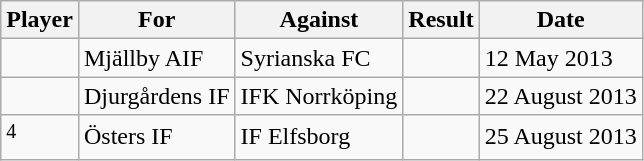<table class="wikitable sortable">
<tr>
<th>Player</th>
<th>For</th>
<th>Against</th>
<th align=center>Result</th>
<th>Date</th>
</tr>
<tr>
<td> </td>
<td>Mjällby AIF</td>
<td>Syrianska FC</td>
<td align=center></td>
<td>12 May 2013</td>
</tr>
<tr>
<td> </td>
<td>Djurgårdens IF</td>
<td>IFK Norrköping</td>
<td align=center></td>
<td>22 August 2013</td>
</tr>
<tr>
<td> <sup>4</sup></td>
<td>Östers IF</td>
<td>IF Elfsborg</td>
<td align=center></td>
<td>25 August 2013</td>
</tr>
</table>
